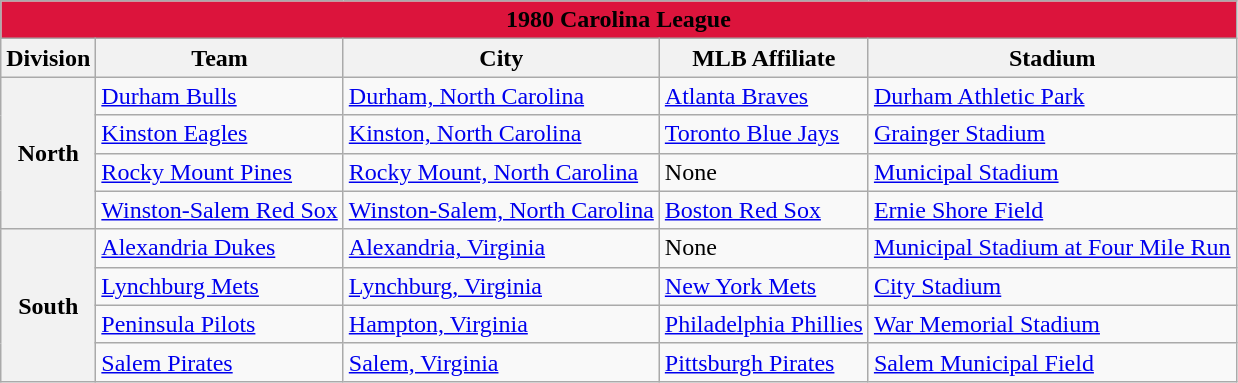<table class="wikitable" style="width:auto">
<tr>
<td bgcolor="#DC143C" align="center" colspan="7"><strong><span>1980 Carolina League</span></strong></td>
</tr>
<tr>
<th>Division</th>
<th>Team</th>
<th>City</th>
<th>MLB Affiliate</th>
<th>Stadium</th>
</tr>
<tr>
<th rowspan="4">North</th>
<td><a href='#'>Durham Bulls</a></td>
<td><a href='#'>Durham, North Carolina</a></td>
<td><a href='#'>Atlanta Braves</a></td>
<td><a href='#'>Durham Athletic Park</a></td>
</tr>
<tr>
<td><a href='#'>Kinston Eagles</a></td>
<td><a href='#'>Kinston, North Carolina</a></td>
<td><a href='#'>Toronto Blue Jays</a></td>
<td><a href='#'>Grainger Stadium</a></td>
</tr>
<tr>
<td><a href='#'>Rocky Mount Pines</a></td>
<td><a href='#'>Rocky Mount, North Carolina</a></td>
<td>None</td>
<td><a href='#'>Municipal Stadium</a></td>
</tr>
<tr>
<td><a href='#'>Winston-Salem Red Sox</a></td>
<td><a href='#'>Winston-Salem, North Carolina</a></td>
<td><a href='#'>Boston Red Sox</a></td>
<td><a href='#'>Ernie Shore Field</a></td>
</tr>
<tr>
<th rowspan="4">South</th>
<td><a href='#'>Alexandria Dukes</a></td>
<td><a href='#'>Alexandria, Virginia</a></td>
<td>None</td>
<td><a href='#'>Municipal Stadium at Four Mile Run</a></td>
</tr>
<tr>
<td><a href='#'>Lynchburg Mets</a></td>
<td><a href='#'>Lynchburg, Virginia</a></td>
<td><a href='#'>New York Mets</a></td>
<td><a href='#'>City Stadium</a></td>
</tr>
<tr>
<td><a href='#'>Peninsula Pilots</a></td>
<td><a href='#'>Hampton, Virginia</a></td>
<td><a href='#'>Philadelphia Phillies</a></td>
<td><a href='#'>War Memorial Stadium</a></td>
</tr>
<tr>
<td><a href='#'>Salem Pirates</a></td>
<td><a href='#'>Salem, Virginia</a></td>
<td><a href='#'>Pittsburgh Pirates</a></td>
<td><a href='#'>Salem Municipal Field</a></td>
</tr>
</table>
